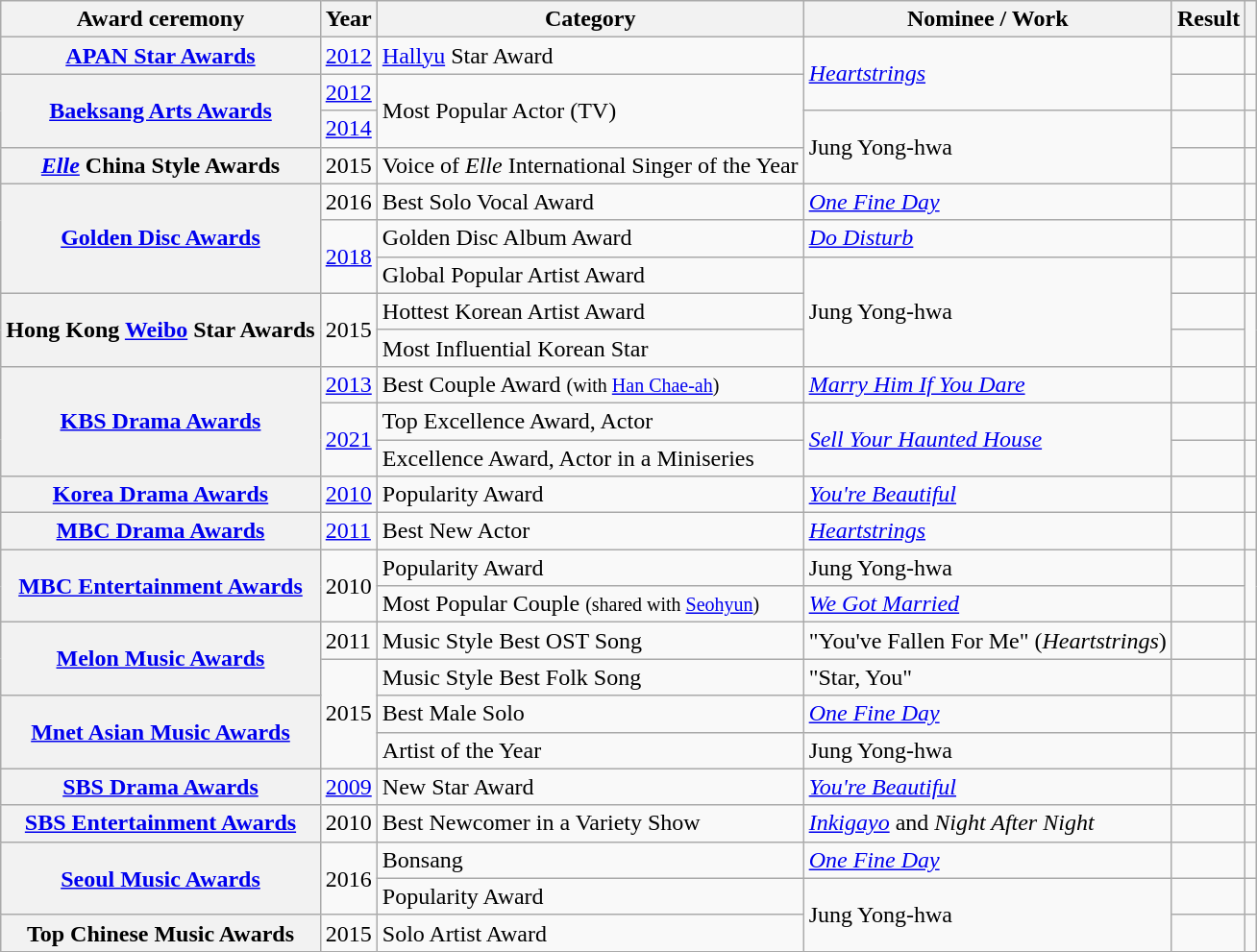<table class="wikitable plainrowheaders sortable">
<tr>
<th scope="col">Award ceremony</th>
<th scope="col">Year</th>
<th scope="col">Category</th>
<th scope="col">Nominee / Work</th>
<th scope="col">Result</th>
<th scope="col" class="unsortable"></th>
</tr>
<tr>
<th scope="row"  rowspan="1"><a href='#'>APAN Star Awards</a></th>
<td><a href='#'>2012</a></td>
<td><a href='#'>Hallyu</a> Star Award</td>
<td rowspan=2><em><a href='#'>Heartstrings</a></em></td>
<td></td>
<td></td>
</tr>
<tr>
<th scope="row"  rowspan="2"><a href='#'>Baeksang Arts Awards</a></th>
<td><a href='#'>2012</a></td>
<td rowspan="2">Most Popular Actor (TV)</td>
<td></td>
<td></td>
</tr>
<tr>
<td><a href='#'>2014</a></td>
<td rowspan="2">Jung Yong-hwa</td>
<td></td>
<td></td>
</tr>
<tr>
<th scope="row"><em><a href='#'>Elle</a></em> China Style Awards</th>
<td>2015</td>
<td>Voice of <em>Elle</em> International Singer of the Year</td>
<td></td>
<td></td>
</tr>
<tr>
<th scope="row"  rowspan="3"><a href='#'>Golden Disc Awards</a></th>
<td>2016</td>
<td>Best Solo Vocal Award</td>
<td><em><a href='#'>One Fine Day</a></em></td>
<td></td>
<td></td>
</tr>
<tr>
<td rowspan="2"><a href='#'>2018</a></td>
<td>Golden Disc Album Award</td>
<td><em><a href='#'>Do Disturb</a></em></td>
<td></td>
<td></td>
</tr>
<tr>
<td>Global Popular Artist Award</td>
<td rowspan=3>Jung Yong-hwa</td>
<td></td>
<td></td>
</tr>
<tr>
<th scope="row"  rowspan="2">Hong Kong <a href='#'>Weibo</a> Star Awards</th>
<td rowspan="2">2015</td>
<td>Hottest Korean Artist Award</td>
<td></td>
<td rowspan=2></td>
</tr>
<tr>
<td>Most Influential Korean Star</td>
<td></td>
</tr>
<tr>
<th scope="row"  rowspan="3"><a href='#'>KBS Drama Awards</a></th>
<td rowspan="1"><a href='#'>2013</a></td>
<td>Best Couple Award <small>(with <a href='#'>Han Chae-ah</a>)</small></td>
<td><em><a href='#'>Marry Him If You Dare</a></em></td>
<td></td>
<td></td>
</tr>
<tr>
<td rowspan="2"><a href='#'>2021</a></td>
<td>Top Excellence Award, Actor</td>
<td rowspan="2"><em><a href='#'>Sell Your Haunted House</a></em></td>
<td></td>
<td></td>
</tr>
<tr>
<td>Excellence Award, Actor in a Miniseries</td>
<td></td>
<td></td>
</tr>
<tr>
<th scope="row"><a href='#'>Korea Drama Awards</a></th>
<td><a href='#'>2010</a></td>
<td>Popularity Award</td>
<td><em><a href='#'>You're Beautiful</a></em></td>
<td></td>
<td></td>
</tr>
<tr>
<th scope="row"  rowspan=1><a href='#'>MBC Drama Awards</a></th>
<td><a href='#'>2011</a></td>
<td>Best New Actor</td>
<td><em><a href='#'>Heartstrings</a></em></td>
<td></td>
<td></td>
</tr>
<tr>
<th scope="row" rowspan="2"><a href='#'>MBC Entertainment Awards</a></th>
<td rowspan="2">2010</td>
<td>Popularity Award</td>
<td>Jung Yong-hwa</td>
<td></td>
<td rowspan=2></td>
</tr>
<tr>
<td>Most Popular Couple <small>(shared with <a href='#'>Seohyun</a>)</small></td>
<td><em><a href='#'>We Got Married</a></em></td>
<td></td>
</tr>
<tr>
<th scope="row"  rowspan="2"><a href='#'>Melon Music Awards</a></th>
<td>2011</td>
<td>Music Style Best OST Song</td>
<td>"You've Fallen For Me" (<em>Heartstrings</em>)</td>
<td></td>
<td></td>
</tr>
<tr>
<td rowspan="3">2015</td>
<td>Music Style Best Folk Song</td>
<td>"Star, You"</td>
<td></td>
<td></td>
</tr>
<tr>
<th scope="row"  rowspan=2><a href='#'>Mnet Asian Music Awards</a></th>
<td>Best Male Solo</td>
<td><em><a href='#'>One Fine Day</a></em></td>
<td></td>
<td></td>
</tr>
<tr>
<td>Artist of the Year</td>
<td>Jung Yong-hwa</td>
<td></td>
<td></td>
</tr>
<tr>
<th scope="row"  rowspan="1"><a href='#'>SBS Drama Awards</a></th>
<td><a href='#'>2009</a></td>
<td>New Star Award</td>
<td><em><a href='#'>You're Beautiful</a></em></td>
<td></td>
<td></td>
</tr>
<tr>
<th scope="row"  rowspan="1"><a href='#'>SBS Entertainment Awards</a></th>
<td>2010</td>
<td>Best Newcomer in a Variety Show</td>
<td><em><a href='#'>Inkigayo</a></em> and <em>Night After Night</em></td>
<td></td>
<td></td>
</tr>
<tr>
<th scope="row"   rowspan=2><a href='#'>Seoul Music Awards</a></th>
<td rowspan="2">2016</td>
<td>Bonsang</td>
<td><em><a href='#'>One Fine Day</a></em></td>
<td></td>
<td></td>
</tr>
<tr>
<td>Popularity Award</td>
<td rowspan="2">Jung Yong-hwa</td>
<td></td>
<td></td>
</tr>
<tr>
<th scope="row">Top Chinese Music Awards</th>
<td>2015</td>
<td>Solo Artist Award</td>
<td></td>
<td></td>
</tr>
<tr>
</tr>
</table>
